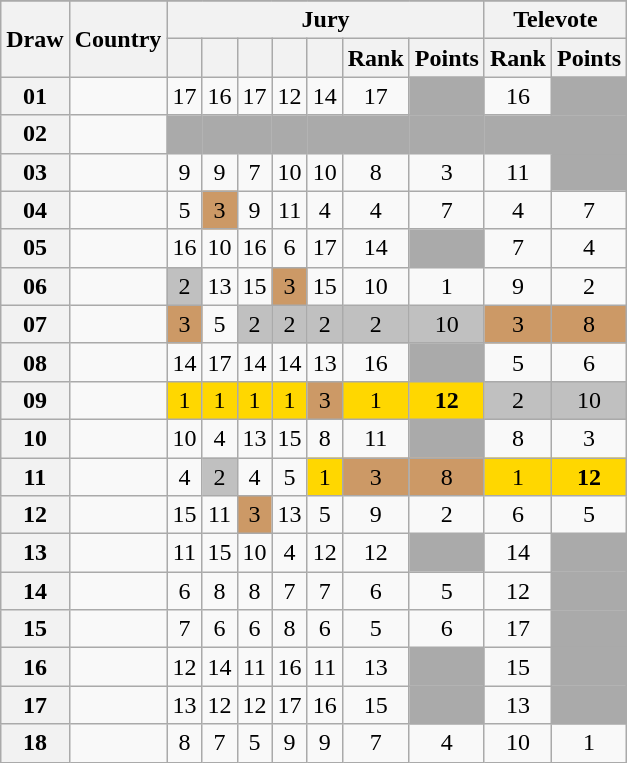<table class="sortable wikitable collapsible plainrowheaders" style="text-align:center;">
<tr>
</tr>
<tr>
<th scope="col" rowspan="2">Draw</th>
<th scope="col" rowspan="2">Country</th>
<th scope="col" colspan="7">Jury</th>
<th scope="col" colspan="2">Televote</th>
</tr>
<tr>
<th scope="col"><small></small></th>
<th scope="col"><small></small></th>
<th scope="col"><small></small></th>
<th scope="col"><small></small></th>
<th scope="col"><small></small></th>
<th scope="col">Rank</th>
<th scope="col">Points</th>
<th scope="col">Rank</th>
<th scope="col">Points</th>
</tr>
<tr>
<th scope="row" style="text-align:center;">01</th>
<td style="text-align:left;"></td>
<td>17</td>
<td>16</td>
<td>17</td>
<td>12</td>
<td>14</td>
<td>17</td>
<td style="background:#AAAAAA;"></td>
<td>16</td>
<td style="background:#AAAAAA;"></td>
</tr>
<tr class="sortbottom">
<th scope="row" style="text-align:center;">02</th>
<td style="text-align:left;"></td>
<td style="background:#AAAAAA;"></td>
<td style="background:#AAAAAA;"></td>
<td style="background:#AAAAAA;"></td>
<td style="background:#AAAAAA;"></td>
<td style="background:#AAAAAA;"></td>
<td style="background:#AAAAAA;"></td>
<td style="background:#AAAAAA;"></td>
<td style="background:#AAAAAA;"></td>
<td style="background:#AAAAAA;"></td>
</tr>
<tr>
<th scope="row" style="text-align:center;">03</th>
<td style="text-align:left;"></td>
<td>9</td>
<td>9</td>
<td>7</td>
<td>10</td>
<td>10</td>
<td>8</td>
<td>3</td>
<td>11</td>
<td style="background:#AAAAAA;"></td>
</tr>
<tr>
<th scope="row" style="text-align:center;">04</th>
<td style="text-align:left;"></td>
<td>5</td>
<td style="background:#CC9966;">3</td>
<td>9</td>
<td>11</td>
<td>4</td>
<td>4</td>
<td>7</td>
<td>4</td>
<td>7</td>
</tr>
<tr>
<th scope="row" style="text-align:center;">05</th>
<td style="text-align:left;"></td>
<td>16</td>
<td>10</td>
<td>16</td>
<td>6</td>
<td>17</td>
<td>14</td>
<td style="background:#AAAAAA;"></td>
<td>7</td>
<td>4</td>
</tr>
<tr>
<th scope="row" style="text-align:center;">06</th>
<td style="text-align:left;"></td>
<td style="background:silver;">2</td>
<td>13</td>
<td>15</td>
<td style="background:#CC9966;">3</td>
<td>15</td>
<td>10</td>
<td>1</td>
<td>9</td>
<td>2</td>
</tr>
<tr>
<th scope="row" style="text-align:center;">07</th>
<td style="text-align:left;"></td>
<td style="background:#CC9966;">3</td>
<td>5</td>
<td style="background:silver;">2</td>
<td style="background:silver;">2</td>
<td style="background:silver;">2</td>
<td style="background:silver;">2</td>
<td style="background:silver;">10</td>
<td style="background:#CC9966;">3</td>
<td style="background:#CC9966;">8</td>
</tr>
<tr>
<th scope="row" style="text-align:center;">08</th>
<td style="text-align:left;"></td>
<td>14</td>
<td>17</td>
<td>14</td>
<td>14</td>
<td>13</td>
<td>16</td>
<td style="background:#AAAAAA;"></td>
<td>5</td>
<td>6</td>
</tr>
<tr>
<th scope="row" style="text-align:center;">09</th>
<td style="text-align:left;"></td>
<td style="background:gold;">1</td>
<td style="background:gold;">1</td>
<td style="background:gold;">1</td>
<td style="background:gold;">1</td>
<td style="background:#CC9966;">3</td>
<td style="background:gold;">1</td>
<td style="background:gold;"><strong>12</strong></td>
<td style="background:silver;">2</td>
<td style="background:silver;">10</td>
</tr>
<tr>
<th scope="row" style="text-align:center;">10</th>
<td style="text-align:left;"></td>
<td>10</td>
<td>4</td>
<td>13</td>
<td>15</td>
<td>8</td>
<td>11</td>
<td style="background:#AAAAAA;"></td>
<td>8</td>
<td>3</td>
</tr>
<tr>
<th scope="row" style="text-align:center;">11</th>
<td style="text-align:left;"></td>
<td>4</td>
<td style="background:silver;">2</td>
<td>4</td>
<td>5</td>
<td style="background:gold;">1</td>
<td style="background:#CC9966;">3</td>
<td style="background:#CC9966;">8</td>
<td style="background:gold;">1</td>
<td style="background:gold;"><strong>12</strong></td>
</tr>
<tr>
<th scope="row" style="text-align:center;">12</th>
<td style="text-align:left;"></td>
<td>15</td>
<td>11</td>
<td style="background:#CC9966;">3</td>
<td>13</td>
<td>5</td>
<td>9</td>
<td>2</td>
<td>6</td>
<td>5</td>
</tr>
<tr>
<th scope="row" style="text-align:center;">13</th>
<td style="text-align:left;"></td>
<td>11</td>
<td>15</td>
<td>10</td>
<td>4</td>
<td>12</td>
<td>12</td>
<td style="background:#AAAAAA;"></td>
<td>14</td>
<td style="background:#AAAAAA;"></td>
</tr>
<tr>
<th scope="row" style="text-align:center;">14</th>
<td style="text-align:left;"></td>
<td>6</td>
<td>8</td>
<td>8</td>
<td>7</td>
<td>7</td>
<td>6</td>
<td>5</td>
<td>12</td>
<td style="background:#AAAAAA;"></td>
</tr>
<tr>
<th scope="row" style="text-align:center;">15</th>
<td style="text-align:left;"></td>
<td>7</td>
<td>6</td>
<td>6</td>
<td>8</td>
<td>6</td>
<td>5</td>
<td>6</td>
<td>17</td>
<td style="background:#AAAAAA;"></td>
</tr>
<tr>
<th scope="row" style="text-align:center;">16</th>
<td style="text-align:left;"></td>
<td>12</td>
<td>14</td>
<td>11</td>
<td>16</td>
<td>11</td>
<td>13</td>
<td style="background:#AAAAAA;"></td>
<td>15</td>
<td style="background:#AAAAAA;"></td>
</tr>
<tr>
<th scope="row" style="text-align:center;">17</th>
<td style="text-align:left;"></td>
<td>13</td>
<td>12</td>
<td>12</td>
<td>17</td>
<td>16</td>
<td>15</td>
<td style="background:#AAAAAA;"></td>
<td>13</td>
<td style="background:#AAAAAA;"></td>
</tr>
<tr>
<th scope="row" style="text-align:center;">18</th>
<td style="text-align:left;"></td>
<td>8</td>
<td>7</td>
<td>5</td>
<td>9</td>
<td>9</td>
<td>7</td>
<td>4</td>
<td>10</td>
<td>1</td>
</tr>
</table>
